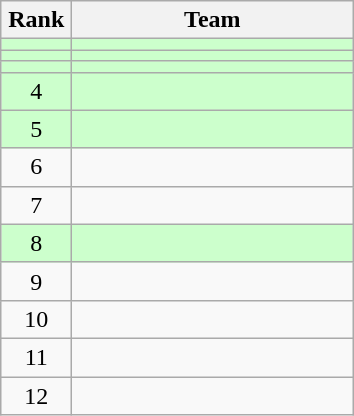<table class="wikitable" style="text-align: center;">
<tr>
<th width=40>Rank</th>
<th width=180>Team</th>
</tr>
<tr bgcolor=#ccffcc>
<td></td>
<td style="text-align:left;"></td>
</tr>
<tr bgcolor=#ccffcc>
<td></td>
<td style="text-align:left;"></td>
</tr>
<tr bgcolor=#ccffcc>
<td></td>
<td style="text-align:left;"></td>
</tr>
<tr bgcolor=#ccffcc>
<td>4</td>
<td style="text-align:left;"></td>
</tr>
<tr bgcolor=#ccffcc>
<td>5</td>
<td style="text-align:left;"></td>
</tr>
<tr align=center>
<td>6</td>
<td style="text-align:left;"></td>
</tr>
<tr align=center>
<td>7</td>
<td style="text-align:left;"></td>
</tr>
<tr bgcolor=#ccffcc>
<td>8</td>
<td style="text-align:left;"></td>
</tr>
<tr align=center>
<td>9</td>
<td style="text-align:left;"></td>
</tr>
<tr align=center>
<td>10</td>
<td style="text-align:left;"></td>
</tr>
<tr align=center>
<td>11</td>
<td style="text-align:left;"></td>
</tr>
<tr align=center>
<td>12</td>
<td style="text-align:left;"></td>
</tr>
</table>
